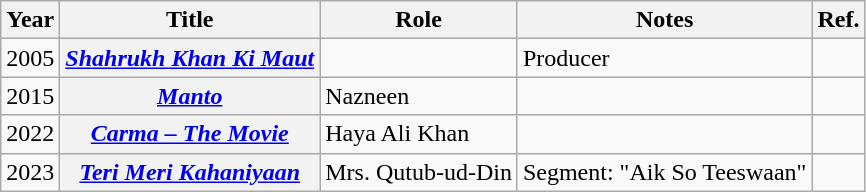<table class="wikitable plainrowheaders">
<tr style="text-align:center;">
<th scope="col">Year</th>
<th scope="col">Title</th>
<th scope="col">Role</th>
<th class="unsortable" scope="col">Notes</th>
<th class="unsortable" scope="col">Ref.</th>
</tr>
<tr>
<td>2005</td>
<th scope="row"><em><a href='#'>Shahrukh Khan Ki Maut</a></em></th>
<td></td>
<td>Producer</td>
<td></td>
</tr>
<tr>
<td>2015</td>
<th scope="row"><em><a href='#'>Manto</a></em></th>
<td>Nazneen</td>
<td></td>
<td></td>
</tr>
<tr>
<td>2022</td>
<th scope="row"><em><a href='#'>Carma – The Movie</a></em></th>
<td>Haya Ali Khan</td>
<td></td>
<td></td>
</tr>
<tr>
<td>2023</td>
<th scope="row"><em><a href='#'>Teri Meri Kahaniyaan</a></em></th>
<td>Mrs. Qutub-ud-Din</td>
<td>Segment: "Aik So Teeswaan"</td>
<td></td>
</tr>
</table>
